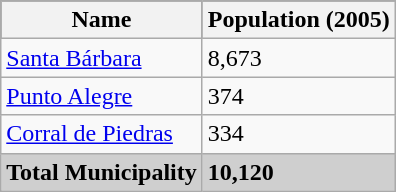<table class="wikitable">
<tr style="background:#000000; color:black;">
<th><strong>Name</strong></th>
<th><strong>Population (2005)</strong></th>
</tr>
<tr>
<td><a href='#'>Santa Bárbara</a></td>
<td>8,673</td>
</tr>
<tr>
<td><a href='#'>Punto Alegre</a></td>
<td>374</td>
</tr>
<tr>
<td><a href='#'>Corral de Piedras</a></td>
<td>334</td>
</tr>
<tr style="background:#CFCFCF;">
<td><strong>Total Municipality</strong></td>
<td><strong>10,120</strong></td>
</tr>
</table>
